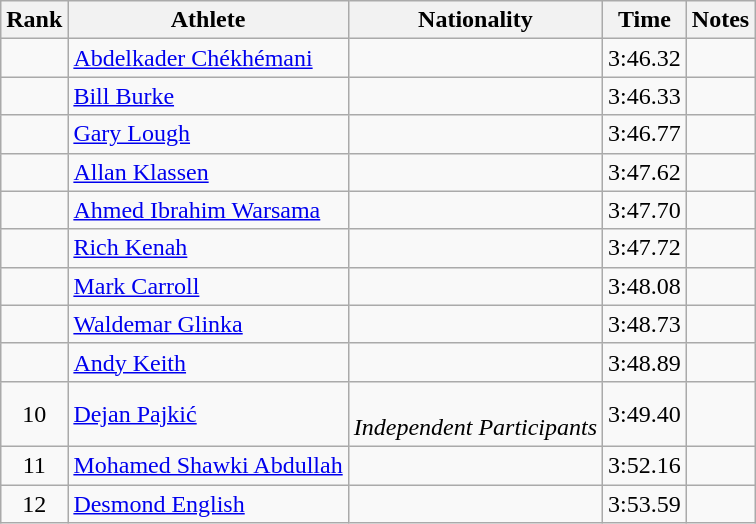<table class="wikitable sortable" style="text-align:center">
<tr>
<th>Rank</th>
<th>Athlete</th>
<th>Nationality</th>
<th>Time</th>
<th>Notes</th>
</tr>
<tr>
<td></td>
<td align=left><a href='#'>Abdelkader Chékhémani</a></td>
<td align=left></td>
<td>3:46.32</td>
<td></td>
</tr>
<tr>
<td></td>
<td align=left><a href='#'>Bill Burke</a></td>
<td align=left></td>
<td>3:46.33</td>
<td></td>
</tr>
<tr>
<td></td>
<td align=left><a href='#'>Gary Lough</a></td>
<td align=left></td>
<td>3:46.77</td>
<td></td>
</tr>
<tr>
<td></td>
<td align=left><a href='#'>Allan Klassen</a></td>
<td align=left></td>
<td>3:47.62</td>
<td></td>
</tr>
<tr>
<td></td>
<td align=left><a href='#'>Ahmed Ibrahim Warsama</a></td>
<td align=left></td>
<td>3:47.70</td>
<td></td>
</tr>
<tr>
<td></td>
<td align=left><a href='#'>Rich Kenah</a></td>
<td align=left></td>
<td>3:47.72</td>
<td></td>
</tr>
<tr>
<td></td>
<td align=left><a href='#'>Mark Carroll</a></td>
<td align=left></td>
<td>3:48.08</td>
<td></td>
</tr>
<tr>
<td></td>
<td align=left><a href='#'>Waldemar Glinka</a></td>
<td align=left></td>
<td>3:48.73</td>
<td></td>
</tr>
<tr>
<td></td>
<td align="left"><a href='#'>Andy Keith</a></td>
<td align=left></td>
<td>3:48.89</td>
<td></td>
</tr>
<tr>
<td>10</td>
<td align="left"><a href='#'>Dejan Pajkić</a></td>
<td align=left><br><em> Independent Participants</em></td>
<td>3:49.40</td>
<td></td>
</tr>
<tr>
<td>11</td>
<td align="left"><a href='#'>Mohamed Shawki Abdullah</a></td>
<td align=left></td>
<td>3:52.16</td>
<td></td>
</tr>
<tr>
<td>12</td>
<td align="left"><a href='#'>Desmond English</a></td>
<td align=left></td>
<td>3:53.59</td>
<td></td>
</tr>
</table>
